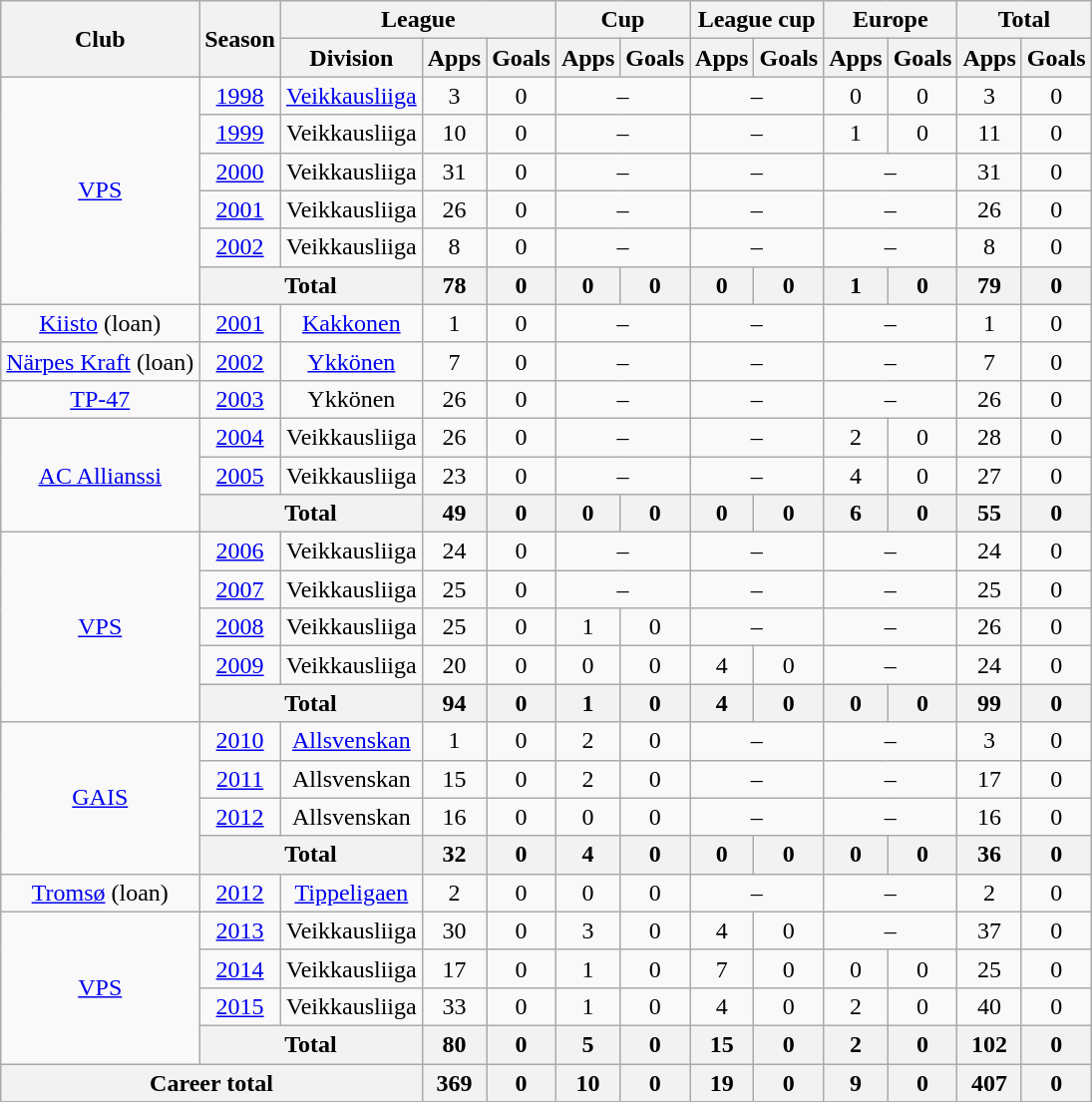<table class="wikitable" style="text-align:center">
<tr>
<th rowspan="2">Club</th>
<th rowspan="2">Season</th>
<th colspan="3">League</th>
<th colspan="2">Cup</th>
<th colspan="2">League cup</th>
<th colspan="2">Europe</th>
<th colspan="2">Total</th>
</tr>
<tr>
<th>Division</th>
<th>Apps</th>
<th>Goals</th>
<th>Apps</th>
<th>Goals</th>
<th>Apps</th>
<th>Goals</th>
<th>Apps</th>
<th>Goals</th>
<th>Apps</th>
<th>Goals</th>
</tr>
<tr>
<td rowspan="6"><a href='#'>VPS</a></td>
<td><a href='#'>1998</a></td>
<td><a href='#'>Veikkausliiga</a></td>
<td>3</td>
<td>0</td>
<td colspan=2>–</td>
<td colspan=2>–</td>
<td>0</td>
<td>0</td>
<td>3</td>
<td>0</td>
</tr>
<tr>
<td><a href='#'>1999</a></td>
<td>Veikkausliiga</td>
<td>10</td>
<td>0</td>
<td colspan=2>–</td>
<td colspan=2>–</td>
<td>1</td>
<td>0</td>
<td>11</td>
<td>0</td>
</tr>
<tr>
<td><a href='#'>2000</a></td>
<td>Veikkausliiga</td>
<td>31</td>
<td>0</td>
<td colspan=2>–</td>
<td colspan=2>–</td>
<td colspan=2>–</td>
<td>31</td>
<td>0</td>
</tr>
<tr>
<td><a href='#'>2001</a></td>
<td>Veikkausliiga</td>
<td>26</td>
<td>0</td>
<td colspan=2>–</td>
<td colspan=2>–</td>
<td colspan=2>–</td>
<td>26</td>
<td>0</td>
</tr>
<tr>
<td><a href='#'>2002</a></td>
<td>Veikkausliiga</td>
<td>8</td>
<td>0</td>
<td colspan=2>–</td>
<td colspan=2>–</td>
<td colspan=2>–</td>
<td>8</td>
<td>0</td>
</tr>
<tr>
<th colspan=2>Total</th>
<th>78</th>
<th>0</th>
<th>0</th>
<th>0</th>
<th>0</th>
<th>0</th>
<th>1</th>
<th>0</th>
<th>79</th>
<th>0</th>
</tr>
<tr>
<td><a href='#'>Kiisto</a> (loan)</td>
<td><a href='#'>2001</a></td>
<td><a href='#'>Kakkonen</a></td>
<td>1</td>
<td>0</td>
<td colspan=2>–</td>
<td colspan=2>–</td>
<td colspan=2>–</td>
<td>1</td>
<td>0</td>
</tr>
<tr>
<td><a href='#'>Närpes Kraft</a> (loan)</td>
<td><a href='#'>2002</a></td>
<td><a href='#'>Ykkönen</a></td>
<td>7</td>
<td>0</td>
<td colspan=2>–</td>
<td colspan=2>–</td>
<td colspan=2>–</td>
<td>7</td>
<td>0</td>
</tr>
<tr>
<td><a href='#'>TP-47</a></td>
<td><a href='#'>2003</a></td>
<td>Ykkönen</td>
<td>26</td>
<td>0</td>
<td colspan=2>–</td>
<td colspan=2>–</td>
<td colspan=2>–</td>
<td>26</td>
<td>0</td>
</tr>
<tr>
<td rowspan=3><a href='#'>AC Allianssi</a></td>
<td><a href='#'>2004</a></td>
<td>Veikkausliiga</td>
<td>26</td>
<td>0</td>
<td colspan=2>–</td>
<td colspan=2>–</td>
<td>2</td>
<td>0</td>
<td>28</td>
<td>0</td>
</tr>
<tr>
<td><a href='#'>2005</a></td>
<td>Veikkausliiga</td>
<td>23</td>
<td>0</td>
<td colspan=2>–</td>
<td colspan=2>–</td>
<td>4</td>
<td>0</td>
<td>27</td>
<td>0</td>
</tr>
<tr>
<th colspan=2>Total</th>
<th>49</th>
<th>0</th>
<th>0</th>
<th>0</th>
<th>0</th>
<th>0</th>
<th>6</th>
<th>0</th>
<th>55</th>
<th>0</th>
</tr>
<tr>
<td rowspan=5><a href='#'>VPS</a></td>
<td><a href='#'>2006</a></td>
<td>Veikkausliiga</td>
<td>24</td>
<td>0</td>
<td colspan=2>–</td>
<td colspan=2>–</td>
<td colspan=2>–</td>
<td>24</td>
<td>0</td>
</tr>
<tr>
<td><a href='#'>2007</a></td>
<td>Veikkausliiga</td>
<td>25</td>
<td>0</td>
<td colspan=2>–</td>
<td colspan=2>–</td>
<td colspan=2>–</td>
<td>25</td>
<td>0</td>
</tr>
<tr>
<td><a href='#'>2008</a></td>
<td>Veikkausliiga</td>
<td>25</td>
<td>0</td>
<td>1</td>
<td>0</td>
<td colspan=2>–</td>
<td colspan=2>–</td>
<td>26</td>
<td>0</td>
</tr>
<tr>
<td><a href='#'>2009</a></td>
<td>Veikkausliiga</td>
<td>20</td>
<td>0</td>
<td>0</td>
<td>0</td>
<td>4</td>
<td>0</td>
<td colspan=2>–</td>
<td>24</td>
<td>0</td>
</tr>
<tr>
<th colspan=2>Total</th>
<th>94</th>
<th>0</th>
<th>1</th>
<th>0</th>
<th>4</th>
<th>0</th>
<th>0</th>
<th>0</th>
<th>99</th>
<th>0</th>
</tr>
<tr>
<td rowspan=4><a href='#'>GAIS</a></td>
<td><a href='#'>2010</a></td>
<td><a href='#'>Allsvenskan</a></td>
<td>1</td>
<td>0</td>
<td>2</td>
<td>0</td>
<td colspan=2>–</td>
<td colspan=2>–</td>
<td>3</td>
<td>0</td>
</tr>
<tr>
<td><a href='#'>2011</a></td>
<td>Allsvenskan</td>
<td>15</td>
<td>0</td>
<td>2</td>
<td>0</td>
<td colspan=2>–</td>
<td colspan=2>–</td>
<td>17</td>
<td>0</td>
</tr>
<tr>
<td><a href='#'>2012</a></td>
<td>Allsvenskan</td>
<td>16</td>
<td>0</td>
<td>0</td>
<td>0</td>
<td colspan=2>–</td>
<td colspan=2>–</td>
<td>16</td>
<td>0</td>
</tr>
<tr>
<th colspan=2>Total</th>
<th>32</th>
<th>0</th>
<th>4</th>
<th>0</th>
<th>0</th>
<th>0</th>
<th>0</th>
<th>0</th>
<th>36</th>
<th>0</th>
</tr>
<tr>
<td><a href='#'> Tromsø</a> (loan)</td>
<td><a href='#'>2012</a></td>
<td><a href='#'>Tippeligaen</a></td>
<td>2</td>
<td>0</td>
<td>0</td>
<td>0</td>
<td colspan=2>–</td>
<td colspan=2>–</td>
<td>2</td>
<td>0</td>
</tr>
<tr>
<td rowspan=4><a href='#'>VPS</a></td>
<td><a href='#'>2013</a></td>
<td>Veikkausliiga</td>
<td>30</td>
<td>0</td>
<td>3</td>
<td>0</td>
<td>4</td>
<td>0</td>
<td colspan=2>–</td>
<td>37</td>
<td>0</td>
</tr>
<tr>
<td><a href='#'>2014</a></td>
<td>Veikkausliiga</td>
<td>17</td>
<td>0</td>
<td>1</td>
<td>0</td>
<td>7</td>
<td>0</td>
<td>0</td>
<td>0</td>
<td>25</td>
<td>0</td>
</tr>
<tr>
<td><a href='#'>2015</a></td>
<td>Veikkausliiga</td>
<td>33</td>
<td>0</td>
<td>1</td>
<td>0</td>
<td>4</td>
<td>0</td>
<td>2</td>
<td>0</td>
<td>40</td>
<td>0</td>
</tr>
<tr>
<th colspan=2>Total</th>
<th>80</th>
<th>0</th>
<th>5</th>
<th>0</th>
<th>15</th>
<th>0</th>
<th>2</th>
<th>0</th>
<th>102</th>
<th>0</th>
</tr>
<tr>
<th colspan="3">Career total</th>
<th>369</th>
<th>0</th>
<th>10</th>
<th>0</th>
<th>19</th>
<th>0</th>
<th>9</th>
<th>0</th>
<th>407</th>
<th>0</th>
</tr>
</table>
